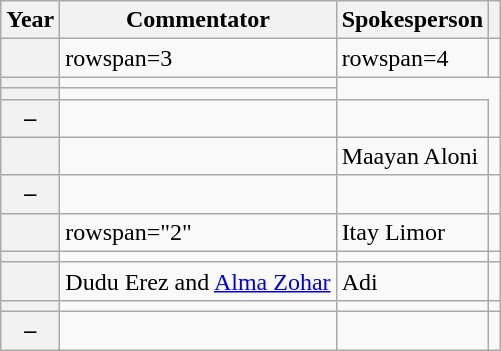<table class="wikitable sortable plainrowheaders">
<tr>
<th scope="col">Year</th>
<th scope="col">Commentator</th>
<th scope="col">Spokesperson</th>
<th scope="col" class="unsortable"></th>
</tr>
<tr>
<th scope="row"></th>
<td>rowspan=3 </td>
<td>rowspan=4 </td>
<td style="text-align: center;"></td>
</tr>
<tr>
<th scope="row"></th>
<td style="text-align: center;"></td>
</tr>
<tr>
<th scope="row"></th>
<td style="text-align: center;"></td>
</tr>
<tr>
<th scope="row">–</th>
<td></td>
<td style="text-align: center;"></td>
</tr>
<tr>
<th scope="row"></th>
<td></td>
<td>Maayan Aloni</td>
<td style="text-align: center;"></td>
</tr>
<tr>
<th scope="row">–</th>
<td></td>
<td></td>
<td style="text-align: center;"></td>
</tr>
<tr>
<th scope="row"></th>
<td>rowspan="2" </td>
<td>Itay Limor</td>
<td style="text-align: center;"></td>
</tr>
<tr>
<th scope="row"></th>
<td></td>
<td style="text-align: center;"></td>
</tr>
<tr>
<th scope="row"></th>
<td>Dudu Erez and <a href='#'>Alma Zohar</a></td>
<td>Adi</td>
<td style="text-align: center;"></td>
</tr>
<tr>
<th scope="row"></th>
<td></td>
<td></td>
<td style="text-align: center;"></td>
</tr>
<tr>
<th scope="row">–</th>
<td></td>
<td></td>
<td style="text-align: center;"></td>
</tr>
</table>
